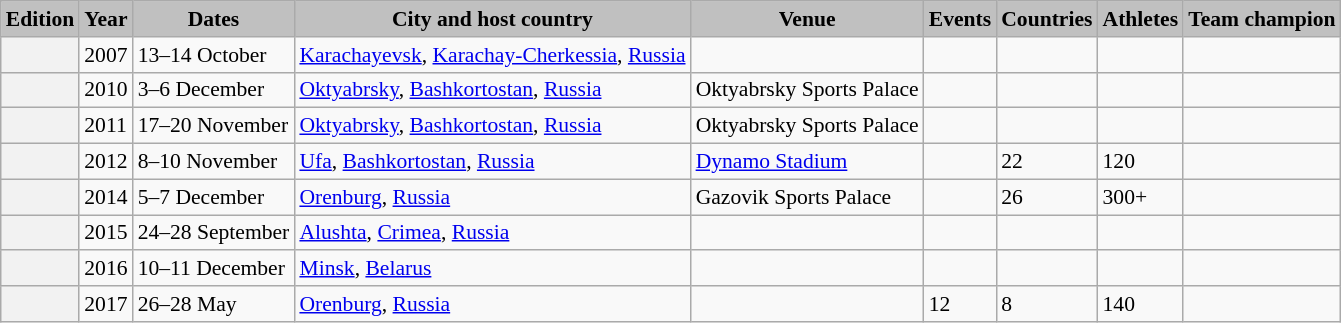<table class="wikitable" style="font-size:90%">
<tr>
<th style=background-color:#C0C0C0>Edition</th>
<th style=background-color:#C0C0C0>Year</th>
<th style=background-color:#C0C0C0>Dates</th>
<th style=background-color:#C0C0C0>City and host country</th>
<th style=background-color:#C0C0C0>Venue</th>
<th style=background-color:#C0C0C0>Events</th>
<th style=background-color:#C0C0C0>Countries</th>
<th style=background-color:#C0C0C0>Athletes</th>
<th style=background-color:#C0C0C0>Team champion</th>
</tr>
<tr>
<th></th>
<td>2007</td>
<td>13–14 October</td>
<td> <a href='#'>Karachayevsk</a>, <a href='#'>Karachay-Cherkessia</a>, <a href='#'>Russia</a></td>
<td></td>
<td></td>
<td></td>
<td></td>
<td></td>
</tr>
<tr>
<th></th>
<td>2010</td>
<td>3–6 December</td>
<td> <a href='#'>Oktyabrsky</a>, <a href='#'>Bashkortostan</a>, <a href='#'>Russia</a></td>
<td>Oktyabrsky Sports Palace</td>
<td></td>
<td></td>
<td></td>
<td></td>
</tr>
<tr>
<th></th>
<td>2011</td>
<td>17–20 November</td>
<td> <a href='#'>Oktyabrsky</a>, <a href='#'>Bashkortostan</a>, <a href='#'>Russia</a></td>
<td>Oktyabrsky Sports Palace</td>
<td></td>
<td></td>
<td></td>
<td></td>
</tr>
<tr>
<th></th>
<td>2012</td>
<td>8–10 November</td>
<td> <a href='#'>Ufa</a>, <a href='#'>Bashkortostan</a>, <a href='#'>Russia</a></td>
<td><a href='#'>Dynamo Stadium</a></td>
<td></td>
<td>22</td>
<td>120</td>
<td></td>
</tr>
<tr>
<th></th>
<td>2014</td>
<td>5–7 December</td>
<td> <a href='#'>Orenburg</a>, <a href='#'>Russia</a></td>
<td>Gazovik Sports Palace</td>
<td></td>
<td>26</td>
<td>300+</td>
<td></td>
</tr>
<tr>
<th></th>
<td>2015</td>
<td>24–28 September</td>
<td> <a href='#'>Alushta</a>, <a href='#'>Crimea</a>, <a href='#'>Russia</a></td>
<td></td>
<td></td>
<td></td>
<td></td>
<td></td>
</tr>
<tr>
<th></th>
<td>2016</td>
<td>10–11 December</td>
<td> <a href='#'>Minsk</a>, <a href='#'>Belarus</a></td>
<td></td>
<td></td>
<td></td>
<td></td>
<td></td>
</tr>
<tr>
<th></th>
<td>2017</td>
<td>26–28 May</td>
<td> <a href='#'>Orenburg</a>, <a href='#'>Russia</a></td>
<td></td>
<td>12</td>
<td>8</td>
<td>140</td>
<td></td>
</tr>
</table>
